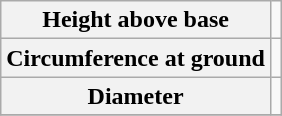<table class="wikitable">
<tr>
<th>Height above base</th>
<td></td>
</tr>
<tr>
<th>Circumference at ground</th>
<td></td>
</tr>
<tr>
<th>Diameter</th>
<td></td>
</tr>
<tr>
</tr>
</table>
